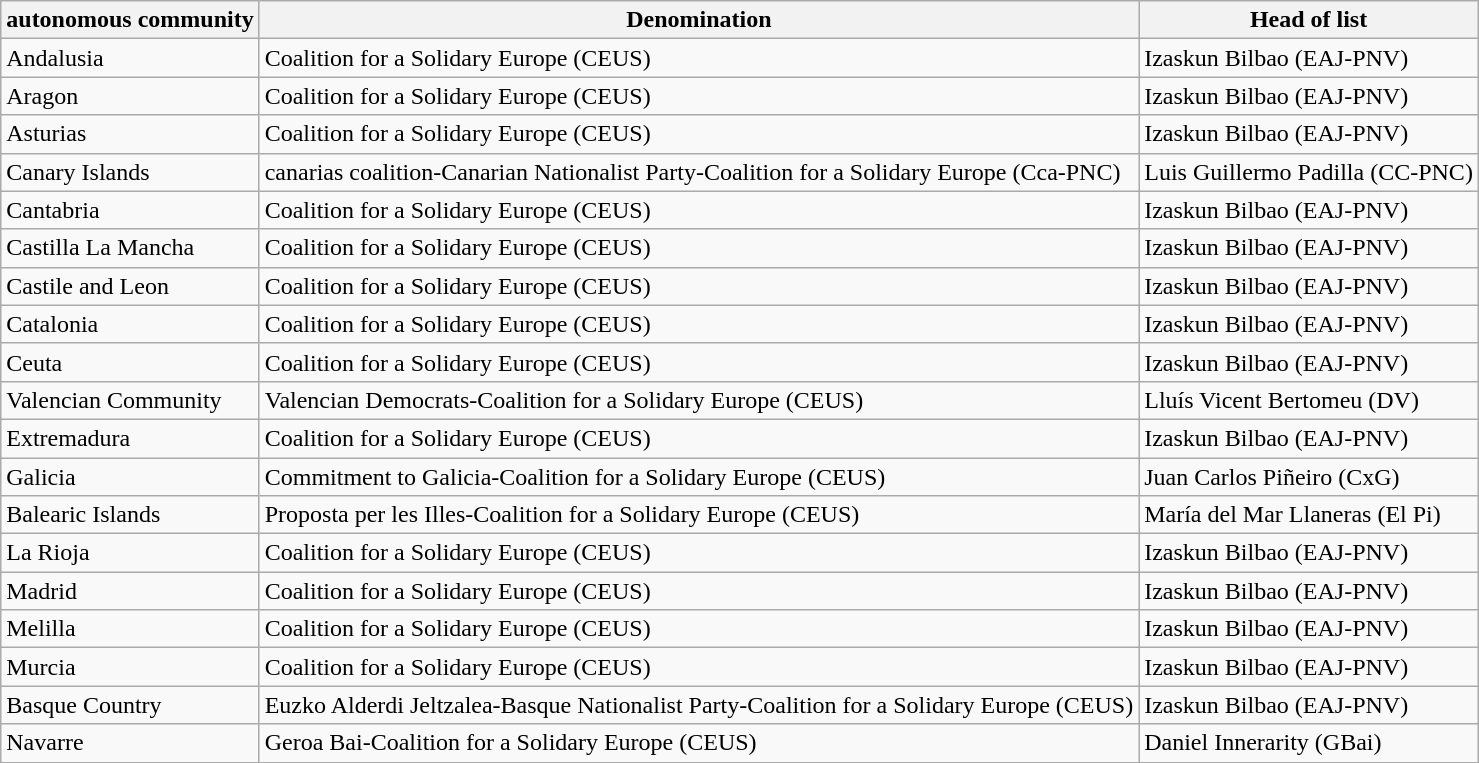<table class="wikitable mw-collapsible">
<tr>
<th>autonomous community</th>
<th>Denomination</th>
<th>Head of list</th>
</tr>
<tr>
<td>Andalusia</td>
<td>Coalition for a Solidary Europe (CEUS)</td>
<td>Izaskun Bilbao (EAJ-PNV)</td>
</tr>
<tr>
<td>Aragon</td>
<td>Coalition for a Solidary Europe (CEUS)</td>
<td>Izaskun Bilbao (EAJ-PNV)</td>
</tr>
<tr>
<td>Asturias</td>
<td>Coalition for a Solidary Europe (CEUS)</td>
<td>Izaskun Bilbao (EAJ-PNV)</td>
</tr>
<tr>
<td>Canary Islands</td>
<td>canarias coalition-Canarian Nationalist Party-Coalition for a Solidary Europe (Cca-PNC)</td>
<td>Luis Guillermo Padilla (CC-PNC)</td>
</tr>
<tr>
<td>Cantabria</td>
<td>Coalition for a Solidary Europe (CEUS)</td>
<td>Izaskun Bilbao (EAJ-PNV)</td>
</tr>
<tr>
<td>Castilla La Mancha</td>
<td>Coalition for a Solidary Europe (CEUS)</td>
<td>Izaskun Bilbao (EAJ-PNV)</td>
</tr>
<tr>
<td>Castile and Leon</td>
<td>Coalition for a Solidary Europe (CEUS)</td>
<td>Izaskun Bilbao (EAJ-PNV)</td>
</tr>
<tr>
<td>Catalonia</td>
<td>Coalition for a Solidary Europe (CEUS)</td>
<td>Izaskun Bilbao (EAJ-PNV)</td>
</tr>
<tr>
<td>Ceuta</td>
<td>Coalition for a Solidary Europe (CEUS)</td>
<td>Izaskun Bilbao (EAJ-PNV)</td>
</tr>
<tr>
<td>Valencian Community</td>
<td>Valencian Democrats-Coalition for a Solidary Europe (CEUS)</td>
<td>Lluís Vicent Bertomeu (DV)</td>
</tr>
<tr>
<td>Extremadura</td>
<td>Coalition for a Solidary Europe (CEUS)</td>
<td>Izaskun Bilbao (EAJ-PNV)</td>
</tr>
<tr>
<td>Galicia</td>
<td>Commitment to Galicia-Coalition for a Solidary Europe (CEUS)</td>
<td>Juan Carlos Piñeiro (CxG)</td>
</tr>
<tr>
<td>Balearic Islands</td>
<td>Proposta per les Illes-Coalition for a Solidary Europe (CEUS)</td>
<td>María del Mar Llaneras (El Pi)</td>
</tr>
<tr>
<td>La Rioja</td>
<td>Coalition for a Solidary Europe (CEUS)</td>
<td>Izaskun Bilbao (EAJ-PNV)</td>
</tr>
<tr>
<td>Madrid</td>
<td>Coalition for a Solidary Europe (CEUS)</td>
<td>Izaskun Bilbao (EAJ-PNV)</td>
</tr>
<tr>
<td>Melilla</td>
<td>Coalition for a Solidary Europe (CEUS)</td>
<td>Izaskun Bilbao (EAJ-PNV)</td>
</tr>
<tr>
<td>Murcia</td>
<td>Coalition for a Solidary Europe (CEUS)</td>
<td>Izaskun Bilbao (EAJ-PNV)</td>
</tr>
<tr>
<td>Basque Country</td>
<td>Euzko Alderdi Jeltzalea-Basque Nationalist Party-Coalition for a Solidary Europe (CEUS)</td>
<td>Izaskun Bilbao (EAJ-PNV)</td>
</tr>
<tr>
<td>Navarre</td>
<td>Geroa Bai-Coalition for a Solidary Europe (CEUS)</td>
<td>Daniel Innerarity (GBai)</td>
</tr>
</table>
